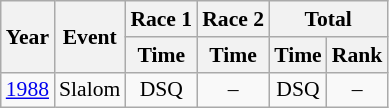<table class="wikitable" style="font-size:90%">
<tr>
<th rowspan="2">Year</th>
<th rowspan="2">Event</th>
<th>Race 1</th>
<th>Race 2</th>
<th colspan="2">Total</th>
</tr>
<tr>
<th>Time</th>
<th>Time</th>
<th>Time</th>
<th>Rank</th>
</tr>
<tr>
<td><a href='#'>1988</a></td>
<td>Slalom</td>
<td align="center">DSQ</td>
<td align="center">–</td>
<td align="center">DSQ</td>
<td align="center">–</td>
</tr>
</table>
